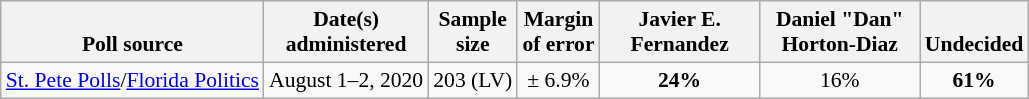<table class="wikitable" style="font-size:90%;text-align:center;">
<tr valign=bottom>
<th>Poll source</th>
<th>Date(s)<br>administered</th>
<th>Sample<br>size</th>
<th>Margin<br>of error</th>
<th style="width:100px;">Javier E.<br>Fernandez</th>
<th style="width:100px;">Daniel "Dan"<br>Horton-Diaz</th>
<th>Undecided</th>
</tr>
<tr>
<td style="text-align:left;"><a href='#'>St. Pete Polls</a>/<a href='#'>Florida Politics</a></td>
<td>August 1–2, 2020</td>
<td>203 (LV)</td>
<td>± 6.9%</td>
<td><strong>24%</strong></td>
<td>16%</td>
<td><strong>61%</strong></td>
</tr>
</table>
